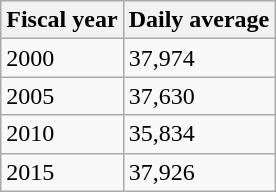<table class="wikitable">
<tr>
<th>Fiscal year</th>
<th>Daily average</th>
</tr>
<tr>
<td>2000</td>
<td>37,974</td>
</tr>
<tr>
<td>2005</td>
<td>37,630</td>
</tr>
<tr>
<td>2010</td>
<td>35,834</td>
</tr>
<tr>
<td>2015</td>
<td>37,926</td>
</tr>
</table>
